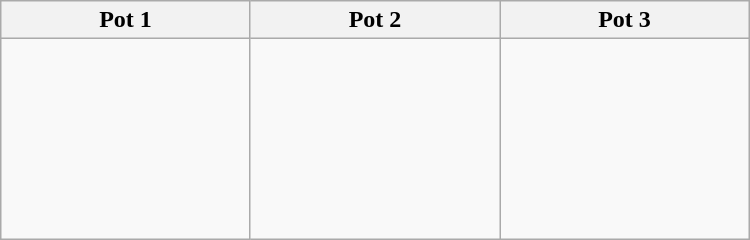<table class="wikitable" width=500>
<tr>
<th width=33%>Pot 1</th>
<th width=33%>Pot 2</th>
<th width=33%>Pot 3</th>
</tr>
<tr>
<td valign="top"><br></td>
<td valign="top"><s></s></td>
<td valign="top"><br><br><br><br><br><br><s></s><br></td>
</tr>
</table>
